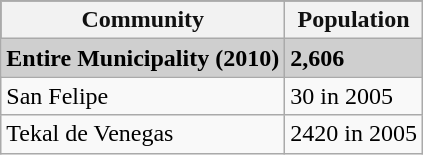<table class="wikitable">
<tr style="background:#111111; color:#111111;">
<th><strong>Community</strong></th>
<th><strong>Population</strong></th>
</tr>
<tr style="background:#CFCFCF;">
<td><strong>Entire Municipality (2010)</strong></td>
<td><strong>2,606</strong></td>
</tr>
<tr>
<td>San Felipe</td>
<td>30 in 2005</td>
</tr>
<tr>
<td>Tekal de Venegas</td>
<td>2420 in 2005</td>
</tr>
</table>
